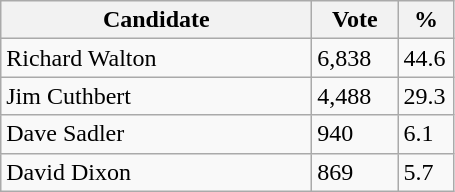<table class="wikitable">
<tr>
<th bgcolor="#DDDDFF" width="200px">Candidate</th>
<th bgcolor="#DDDDFF" width="50px">Vote</th>
<th bgcolor="#DDDDFF" width="30px">%</th>
</tr>
<tr>
<td>Richard Walton</td>
<td>6,838</td>
<td>44.6</td>
</tr>
<tr>
<td>Jim Cuthbert</td>
<td>4,488</td>
<td>29.3</td>
</tr>
<tr>
<td>Dave Sadler</td>
<td>940</td>
<td>6.1</td>
</tr>
<tr>
<td>David Dixon</td>
<td>869</td>
<td>5.7</td>
</tr>
</table>
